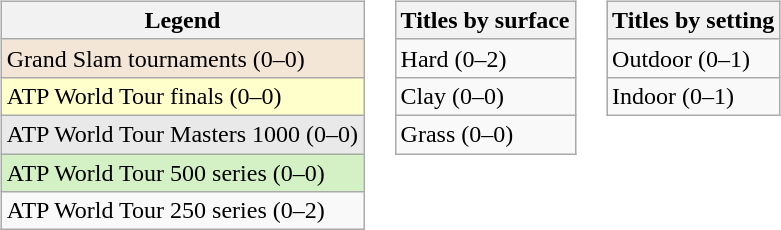<table>
<tr valign="top">
<td><br><table class="wikitable">
<tr>
<th>Legend</th>
</tr>
<tr bgcolor=f3e6d7>
<td>Grand Slam tournaments (0–0)</td>
</tr>
<tr bgcolor=ffffcc>
<td>ATP World Tour finals (0–0)</td>
</tr>
<tr bgcolor=e9e9e9>
<td>ATP World Tour Masters 1000 (0–0)</td>
</tr>
<tr bgcolor=d4f1c5>
<td>ATP World Tour 500 series (0–0)</td>
</tr>
<tr>
<td>ATP World Tour 250 series (0–2)</td>
</tr>
</table>
</td>
<td><br><table class="wikitable">
<tr>
<th>Titles by surface</th>
</tr>
<tr>
<td>Hard (0–2)</td>
</tr>
<tr>
<td>Clay (0–0)</td>
</tr>
<tr>
<td>Grass (0–0)</td>
</tr>
</table>
</td>
<td><br><table class="wikitable">
<tr>
<th>Titles by setting</th>
</tr>
<tr>
<td>Outdoor (0–1)</td>
</tr>
<tr>
<td>Indoor (0–1)</td>
</tr>
</table>
</td>
</tr>
</table>
